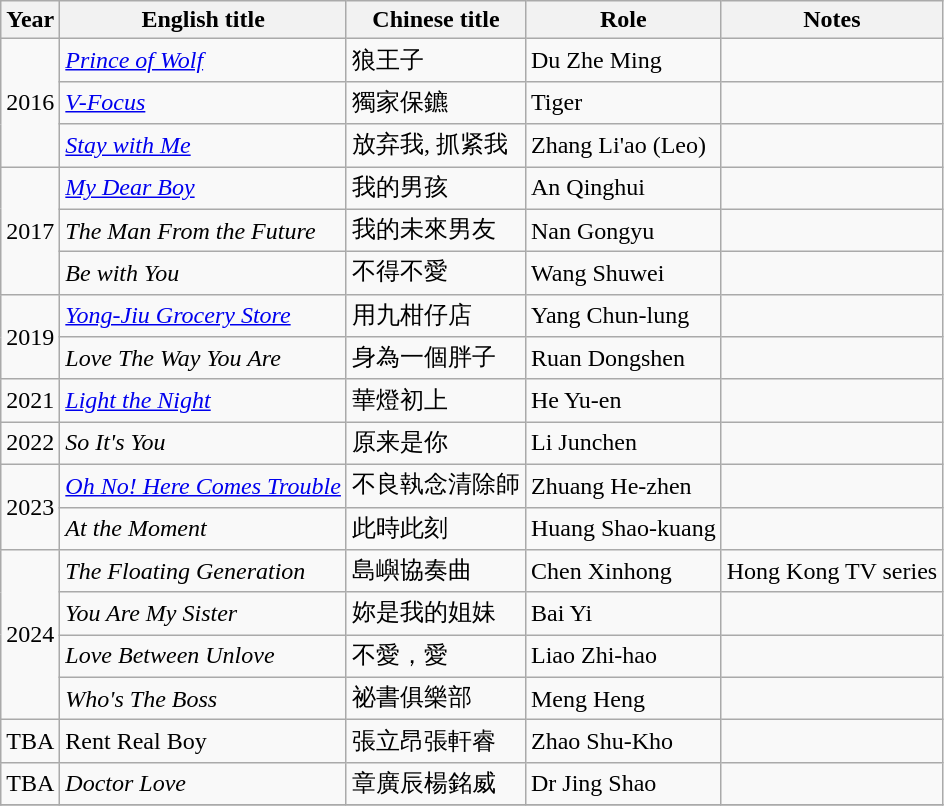<table class="wikitable">
<tr>
<th>Year</th>
<th>English title</th>
<th>Chinese title</th>
<th>Role</th>
<th>Notes</th>
</tr>
<tr>
<td rowspan=3>2016</td>
<td><em><a href='#'>Prince of Wolf</a></em></td>
<td>狼王子</td>
<td>Du Zhe Ming</td>
<td></td>
</tr>
<tr>
<td><em><a href='#'>V-Focus</a></em></td>
<td>獨家保鑣</td>
<td>Tiger</td>
<td></td>
</tr>
<tr>
<td><em><a href='#'>Stay with Me</a></em></td>
<td>放弃我, 抓紧我</td>
<td>Zhang Li'ao (Leo)</td>
<td></td>
</tr>
<tr>
<td rowspan=3>2017</td>
<td><em><a href='#'>My Dear Boy</a></em></td>
<td>我的男孩</td>
<td>An Qinghui</td>
<td></td>
</tr>
<tr>
<td><em>The Man From the Future</em></td>
<td>我的未來男友</td>
<td>Nan Gongyu</td>
<td></td>
</tr>
<tr>
<td><em>Be with You</em></td>
<td>不得不愛</td>
<td>Wang Shuwei</td>
<td></td>
</tr>
<tr>
<td rowspan=2>2019</td>
<td><em><a href='#'>Yong-Jiu Grocery Store</a></em></td>
<td>用九柑仔店</td>
<td>Yang Chun-lung</td>
<td></td>
</tr>
<tr>
<td><em>Love The Way You Are</em></td>
<td>身為一個胖子</td>
<td>Ruan Dongshen</td>
<td></td>
</tr>
<tr>
<td>2021</td>
<td><em><a href='#'>Light the Night</a></em></td>
<td>華燈初上</td>
<td>He Yu-en</td>
<td></td>
</tr>
<tr>
<td>2022</td>
<td><em>So It's You</em></td>
<td>原来是你</td>
<td>Li Junchen</td>
<td></td>
</tr>
<tr>
<td rowspan=2>2023</td>
<td><em><a href='#'>Oh No! Here Comes Trouble</a></em></td>
<td>不良執念清除師</td>
<td>Zhuang He-zhen</td>
<td></td>
</tr>
<tr>
<td><em>At the Moment</em></td>
<td>此時此刻</td>
<td>Huang Shao-kuang</td>
<td></td>
</tr>
<tr>
<td rowspan=4>2024</td>
<td><em>The Floating Generation</em></td>
<td>島嶼協奏曲</td>
<td>Chen Xinhong</td>
<td>Hong Kong TV series</td>
</tr>
<tr>
<td><em>You Are My Sister</em></td>
<td>妳是我的姐妹</td>
<td>Bai Yi</td>
<td></td>
</tr>
<tr>
<td><em>Love Between Unlove</em></td>
<td>不愛，愛</td>
<td>Liao Zhi-hao</td>
<td></td>
</tr>
<tr>
<td><em>Who's The Boss</em></td>
<td>祕書俱樂部</td>
<td>Meng Heng</td>
<td></td>
</tr>
<tr>
<td>TBA</td>
<td>Rent Real Boy</td>
<td>張立昂張軒睿</td>
<td>Zhao Shu-Kho</td>
<td></td>
</tr>
<tr>
<td>TBA</td>
<td><em>Doctor Love</em></td>
<td>章廣辰楊銘威</td>
<td>Dr Jing Shao</td>
<td></td>
</tr>
<tr>
</tr>
</table>
